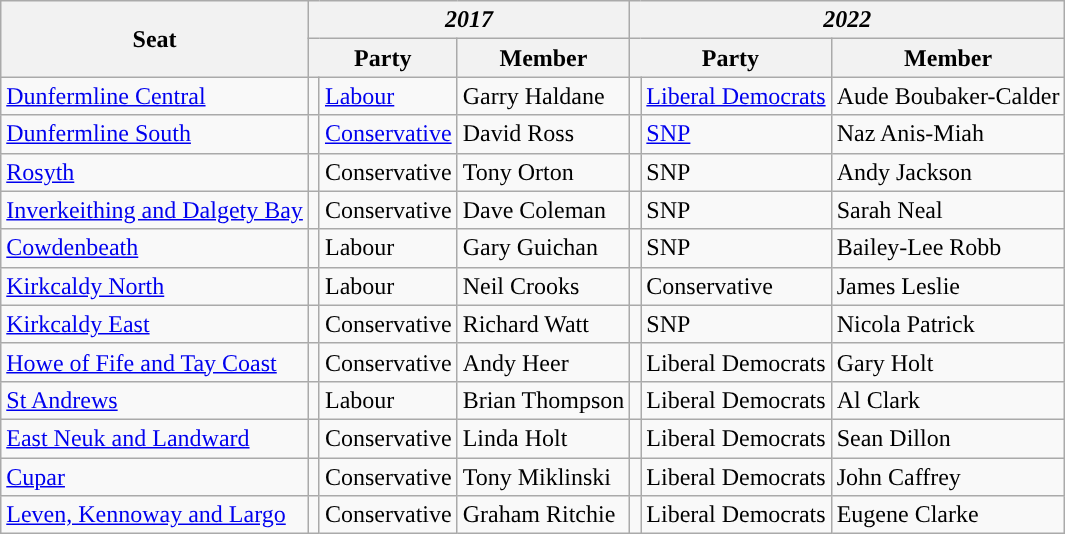<table class="wikitable">
<tr>
<th scope="col" rowspan="2" style="text-align:center">Seat</th>
<th scope="col" colspan="3" style="text-align:center"><em>2017</em></th>
<th scope="col" colspan="3" style="text-align:center"><em>2022</em></th>
</tr>
<tr>
<th colspan="2" style="text-align:center">Party</th>
<th style="text-align:center">Member</th>
<th colspan="2" style="text-align:center">Party</th>
<th style="text-align:center">Member</th>
</tr>
<tr>
<td scope="row"><a href='#'>Dunfermline Central</a></td>
<td></td>
<td><a href='#'>Labour</a></td>
<td>Garry Haldane</td>
<td></td>
<td><a href='#'>Liberal Democrats</a></td>
<td>Aude Boubaker-Calder</td>
</tr>
<tr>
<td scope="row"><a href='#'>Dunfermline South</a></td>
<td></td>
<td><a href='#'>Conservative</a></td>
<td>David Ross</td>
<td></td>
<td><a href='#'>SNP</a></td>
<td>Naz Anis-Miah</td>
</tr>
<tr>
<td scope="row"><a href='#'>Rosyth</a></td>
<td></td>
<td>Conservative</td>
<td>Tony Orton</td>
<td></td>
<td>SNP</td>
<td>Andy Jackson</td>
</tr>
<tr>
<td scope="row"><a href='#'>Inverkeithing and Dalgety Bay</a></td>
<td></td>
<td>Conservative</td>
<td>Dave Coleman</td>
<td></td>
<td>SNP</td>
<td>Sarah Neal</td>
</tr>
<tr>
<td scope="row"><a href='#'>Cowdenbeath</a></td>
<td></td>
<td>Labour</td>
<td>Gary Guichan</td>
<td></td>
<td>SNP</td>
<td>Bailey-Lee Robb</td>
</tr>
<tr>
<td scope="row"><a href='#'>Kirkcaldy North</a></td>
<td></td>
<td>Labour</td>
<td>Neil Crooks</td>
<td></td>
<td>Conservative</td>
<td>James Leslie</td>
</tr>
<tr>
<td scope="row"><a href='#'>Kirkcaldy East</a></td>
<td></td>
<td>Conservative</td>
<td>Richard Watt</td>
<td></td>
<td>SNP</td>
<td>Nicola Patrick</td>
</tr>
<tr>
<td scope="row"><a href='#'>Howe of Fife and Tay Coast</a></td>
<td></td>
<td>Conservative</td>
<td>Andy Heer</td>
<td></td>
<td>Liberal Democrats</td>
<td>Gary Holt</td>
</tr>
<tr>
<td scope="row"><a href='#'>St Andrews</a></td>
<td></td>
<td>Labour</td>
<td>Brian Thompson</td>
<td></td>
<td>Liberal Democrats</td>
<td>Al Clark</td>
</tr>
<tr>
<td scope="row"><a href='#'>East Neuk and Landward</a></td>
<td></td>
<td>Conservative</td>
<td>Linda Holt</td>
<td></td>
<td>Liberal Democrats</td>
<td>Sean Dillon</td>
</tr>
<tr>
<td scope="row"><a href='#'>Cupar</a></td>
<td></td>
<td>Conservative</td>
<td>Tony Miklinski</td>
<td></td>
<td>Liberal Democrats</td>
<td>John Caffrey</td>
</tr>
<tr>
<td scope="row"><a href='#'>Leven, Kennoway and Largo</a></td>
<td></td>
<td>Conservative</td>
<td>Graham Ritchie</td>
<td></td>
<td>Liberal Democrats</td>
<td>Eugene Clarke</td>
</tr>
</table>
